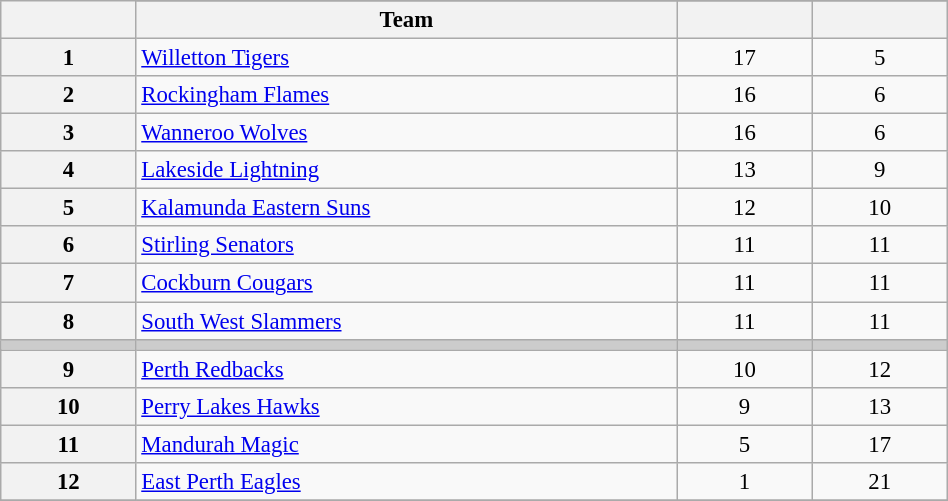<table class="wikitable" width="50%" style="font-size:95%; text-align:center">
<tr>
<th width="5%" rowspan=2></th>
</tr>
<tr>
<th width="20%">Team</th>
<th width="5%"></th>
<th width="5%"></th>
</tr>
<tr>
<th>1</th>
<td align=left><a href='#'>Willetton Tigers</a></td>
<td>17</td>
<td>5</td>
</tr>
<tr>
<th>2</th>
<td align=left><a href='#'>Rockingham Flames</a></td>
<td>16</td>
<td>6</td>
</tr>
<tr>
<th>3</th>
<td align=left><a href='#'>Wanneroo Wolves</a></td>
<td>16</td>
<td>6</td>
</tr>
<tr>
<th>4</th>
<td align=left><a href='#'>Lakeside Lightning</a></td>
<td>13</td>
<td>9</td>
</tr>
<tr>
<th>5</th>
<td align=left><a href='#'>Kalamunda Eastern Suns</a></td>
<td>12</td>
<td>10</td>
</tr>
<tr>
<th>6</th>
<td align=left><a href='#'>Stirling Senators</a></td>
<td>11</td>
<td>11</td>
</tr>
<tr>
<th>7</th>
<td align=left><a href='#'>Cockburn Cougars</a></td>
<td>11</td>
<td>11</td>
</tr>
<tr>
<th>8</th>
<td align=left><a href='#'>South West Slammers</a></td>
<td>11</td>
<td>11</td>
</tr>
<tr bgcolor="#cccccc">
<td></td>
<td></td>
<td></td>
<td></td>
</tr>
<tr>
<th>9</th>
<td align=left><a href='#'>Perth Redbacks</a></td>
<td>10</td>
<td>12</td>
</tr>
<tr>
<th>10</th>
<td align=left><a href='#'>Perry Lakes Hawks</a></td>
<td>9</td>
<td>13</td>
</tr>
<tr>
<th>11</th>
<td align=left><a href='#'>Mandurah Magic</a></td>
<td>5</td>
<td>17</td>
</tr>
<tr>
<th>12</th>
<td align=left><a href='#'>East Perth Eagles</a></td>
<td>1</td>
<td>21</td>
</tr>
<tr>
</tr>
</table>
